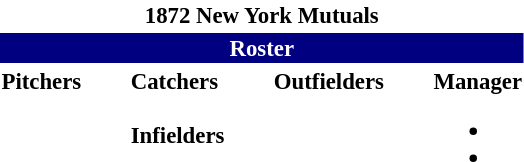<table class="toccolours" style="font-size: 95%;">
<tr>
<th colspan="10" style="background-color: white; text-align: center;">1872 New York Mutuals</th>
</tr>
<tr>
<td colspan="10" style="background-color: navy; color: white; text-align: center;"><strong>Roster</strong></td>
</tr>
<tr>
<td valign="top"><strong>Pitchers</strong><br></td>
<td width="25px"></td>
<td valign="top"><strong>Catchers</strong><br>
<br><strong>Infielders</strong>




</td>
<td width="25px"></td>
<td valign="top"><strong>Outfielders</strong><br>

</td>
<td width="25px"></td>
<td valign="top"><strong>Manager</strong><br><ul><li></li><li></li></ul></td>
</tr>
<tr>
</tr>
</table>
